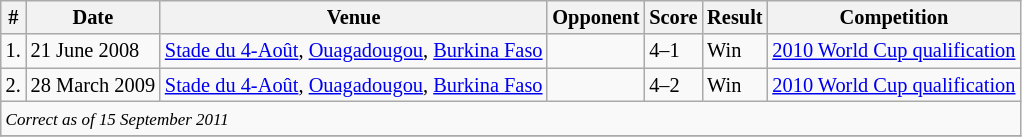<table class="wikitable" style="font-size:85%;">
<tr>
<th>#</th>
<th>Date</th>
<th>Venue</th>
<th>Opponent</th>
<th>Score</th>
<th>Result</th>
<th>Competition</th>
</tr>
<tr>
<td>1.</td>
<td>21 June 2008</td>
<td><a href='#'>Stade du 4-Août</a>, <a href='#'>Ouagadougou</a>, <a href='#'>Burkina Faso</a></td>
<td></td>
<td>4–1</td>
<td>Win</td>
<td><a href='#'>2010 World Cup qualification</a></td>
</tr>
<tr>
<td>2.</td>
<td>28 March 2009</td>
<td><a href='#'>Stade du 4-Août</a>, <a href='#'>Ouagadougou</a>, <a href='#'>Burkina Faso</a></td>
<td></td>
<td>4–2</td>
<td>Win</td>
<td><a href='#'>2010 World Cup qualification</a></td>
</tr>
<tr>
<td colspan="12"><small><em>Correct as of 15 September 2011</em></small></td>
</tr>
<tr>
</tr>
</table>
